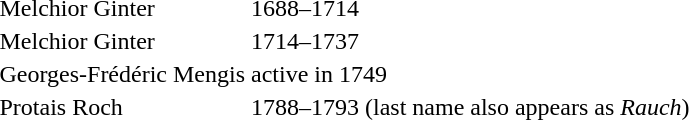<table>
<tr>
<td>Melchior Ginter</td>
<td>1688–1714</td>
</tr>
<tr>
<td>Melchior Ginter</td>
<td>1714–1737</td>
</tr>
<tr>
<td>Georges-Frédéric Mengis</td>
<td>active in 1749</td>
</tr>
<tr>
<td>Protais Roch</td>
<td>1788–1793 (last name also appears as <em>Rauch</em>)</td>
</tr>
</table>
